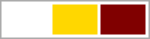<table style=" width: 100px; border: 1px solid #aaaaaa">
<tr>
<td style="background-color:white"> </td>
<td style="background-color:gold"> </td>
<td style="background-color:maroon"> </td>
</tr>
</table>
